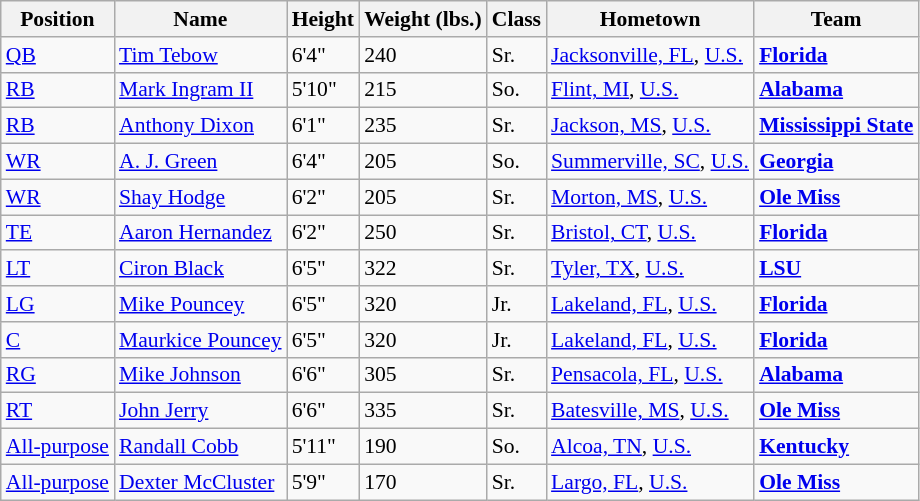<table class="wikitable" style="font-size: 90%">
<tr>
<th>Position</th>
<th>Name</th>
<th>Height</th>
<th>Weight (lbs.)</th>
<th>Class</th>
<th>Hometown</th>
<th>Team</th>
</tr>
<tr>
<td><a href='#'>QB</a></td>
<td><a href='#'>Tim Tebow</a></td>
<td>6'4"</td>
<td>240</td>
<td>Sr.</td>
<td><a href='#'>Jacksonville, FL</a>, <a href='#'>U.S.</a></td>
<td><strong><a href='#'>Florida</a></strong></td>
</tr>
<tr>
<td><a href='#'>RB</a></td>
<td><a href='#'>Mark Ingram II</a></td>
<td>5'10"</td>
<td>215</td>
<td>So.</td>
<td><a href='#'>Flint, MI</a>, <a href='#'>U.S.</a></td>
<td><strong><a href='#'>Alabama</a></strong></td>
</tr>
<tr>
<td><a href='#'>RB</a></td>
<td><a href='#'>Anthony Dixon</a></td>
<td>6'1"</td>
<td>235</td>
<td>Sr.</td>
<td><a href='#'>Jackson, MS</a>, <a href='#'>U.S.</a></td>
<td><strong><a href='#'>Mississippi State</a></strong></td>
</tr>
<tr>
<td><a href='#'>WR</a></td>
<td><a href='#'>A. J. Green</a></td>
<td>6'4"</td>
<td>205</td>
<td>So.</td>
<td><a href='#'>Summerville, SC</a>, <a href='#'>U.S.</a></td>
<td><strong><a href='#'>Georgia</a></strong></td>
</tr>
<tr>
<td><a href='#'>WR</a></td>
<td><a href='#'>Shay Hodge</a></td>
<td>6'2"</td>
<td>205</td>
<td>Sr.</td>
<td><a href='#'>Morton, MS</a>, <a href='#'>U.S.</a></td>
<td><strong><a href='#'>Ole Miss</a></strong></td>
</tr>
<tr>
<td><a href='#'>TE</a></td>
<td><a href='#'>Aaron Hernandez</a></td>
<td>6'2"</td>
<td>250</td>
<td>Sr.</td>
<td><a href='#'>Bristol, CT</a>, <a href='#'>U.S.</a></td>
<td><strong><a href='#'>Florida</a></strong></td>
</tr>
<tr>
<td><a href='#'>LT</a></td>
<td><a href='#'>Ciron Black</a></td>
<td>6'5"</td>
<td>322</td>
<td>Sr.</td>
<td><a href='#'>Tyler, TX</a>, <a href='#'>U.S.</a></td>
<td><strong><a href='#'>LSU</a></strong></td>
</tr>
<tr>
<td><a href='#'>LG</a></td>
<td><a href='#'>Mike Pouncey</a></td>
<td>6'5"</td>
<td>320</td>
<td>Jr.</td>
<td><a href='#'>Lakeland, FL</a>, <a href='#'>U.S.</a></td>
<td><strong><a href='#'>Florida</a></strong></td>
</tr>
<tr>
<td><a href='#'>C</a></td>
<td><a href='#'>Maurkice Pouncey</a></td>
<td>6'5"</td>
<td>320</td>
<td>Jr.</td>
<td><a href='#'>Lakeland, FL</a>, <a href='#'>U.S.</a></td>
<td><strong><a href='#'>Florida</a></strong></td>
</tr>
<tr>
<td><a href='#'>RG</a></td>
<td><a href='#'>Mike Johnson</a></td>
<td>6'6"</td>
<td>305</td>
<td>Sr.</td>
<td><a href='#'>Pensacola, FL</a>, <a href='#'>U.S.</a></td>
<td><strong><a href='#'>Alabama</a></strong></td>
</tr>
<tr>
<td><a href='#'>RT</a></td>
<td><a href='#'>John Jerry</a></td>
<td>6'6"</td>
<td>335</td>
<td>Sr.</td>
<td><a href='#'>Batesville, MS</a>, <a href='#'>U.S.</a></td>
<td><strong><a href='#'>Ole Miss</a></strong></td>
</tr>
<tr>
<td><a href='#'>All-purpose</a></td>
<td><a href='#'>Randall Cobb</a></td>
<td>5'11"</td>
<td>190</td>
<td>So.</td>
<td><a href='#'>Alcoa, TN</a>, <a href='#'>U.S.</a></td>
<td><strong><a href='#'>Kentucky</a></strong></td>
</tr>
<tr>
<td><a href='#'>All-purpose</a></td>
<td><a href='#'>Dexter McCluster</a></td>
<td>5'9"</td>
<td>170</td>
<td>Sr.</td>
<td><a href='#'>Largo, FL</a>, <a href='#'>U.S.</a></td>
<td><strong><a href='#'>Ole Miss</a></strong></td>
</tr>
</table>
